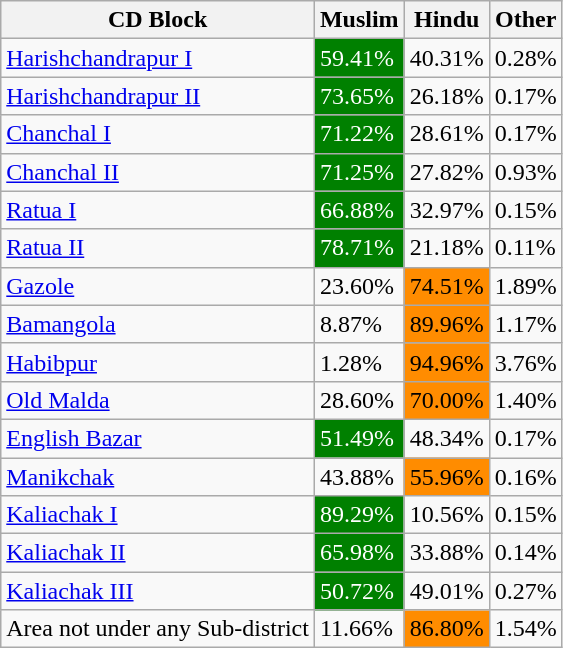<table class="wikitable">
<tr>
<th>CD Block</th>
<th>Muslim</th>
<th>Hindu</th>
<th>Other</th>
</tr>
<tr>
<td><a href='#'>Harishchandrapur I</a></td>
<td style="background:green;color:white">59.41%</td>
<td>40.31%</td>
<td>0.28%</td>
</tr>
<tr>
<td><a href='#'>Harishchandrapur II</a></td>
<td style="background:green;color:white">73.65%</td>
<td>26.18%</td>
<td>0.17%</td>
</tr>
<tr>
<td><a href='#'>Chanchal I</a></td>
<td style="background:green;color:white">71.22%</td>
<td>28.61%</td>
<td>0.17%</td>
</tr>
<tr>
<td><a href='#'>Chanchal II</a></td>
<td style="background:green;color:white">71.25%</td>
<td>27.82%</td>
<td>0.93%</td>
</tr>
<tr>
<td><a href='#'>Ratua I</a></td>
<td style="background:green;color:white">66.88%</td>
<td>32.97%</td>
<td>0.15%</td>
</tr>
<tr>
<td><a href='#'>Ratua II</a></td>
<td style="background:green;color:white">78.71%</td>
<td>21.18%</td>
<td>0.11%</td>
</tr>
<tr>
<td><a href='#'>Gazole</a></td>
<td>23.60%</td>
<td style="background:darkorange">74.51%</td>
<td>1.89%</td>
</tr>
<tr>
<td><a href='#'>Bamangola</a></td>
<td>8.87%</td>
<td style="background:darkorange">89.96%</td>
<td>1.17%</td>
</tr>
<tr>
<td><a href='#'>Habibpur</a></td>
<td>1.28%</td>
<td style="background:darkorange">94.96%</td>
<td>3.76%</td>
</tr>
<tr>
<td><a href='#'>Old Malda</a></td>
<td>28.60%</td>
<td style="background:darkorange">70.00%</td>
<td>1.40%</td>
</tr>
<tr>
<td><a href='#'>English Bazar</a></td>
<td style="background:green;color:white">51.49%</td>
<td>48.34%</td>
<td>0.17%</td>
</tr>
<tr>
<td><a href='#'>Manikchak</a></td>
<td>43.88%</td>
<td style="background:darkorange">55.96%</td>
<td>0.16%</td>
</tr>
<tr>
<td><a href='#'>Kaliachak I</a></td>
<td style="background:green;color:white">89.29%</td>
<td>10.56%</td>
<td>0.15%</td>
</tr>
<tr>
<td><a href='#'>Kaliachak II</a></td>
<td style="background:green;color:white">65.98%</td>
<td>33.88%</td>
<td>0.14%</td>
</tr>
<tr>
<td><a href='#'>Kaliachak III</a></td>
<td style="background:green;color:white">50.72%</td>
<td>49.01%</td>
<td>0.27%</td>
</tr>
<tr>
<td>Area not under any Sub-district</td>
<td>11.66%</td>
<td style="background:darkorange">86.80%</td>
<td>1.54%</td>
</tr>
</table>
